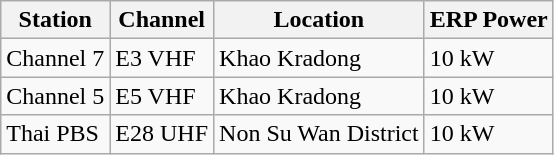<table class="wikitable">
<tr>
<th>Station</th>
<th>Channel</th>
<th>Location</th>
<th>ERP Power</th>
</tr>
<tr>
<td>Channel 7</td>
<td>E3 VHF</td>
<td>Khao Kradong</td>
<td>10 kW</td>
</tr>
<tr>
<td>Channel 5</td>
<td>E5 VHF</td>
<td>Khao Kradong</td>
<td>10 kW</td>
</tr>
<tr>
<td>Thai PBS</td>
<td>E28 UHF</td>
<td>Non Su Wan District</td>
<td>10 kW</td>
</tr>
</table>
